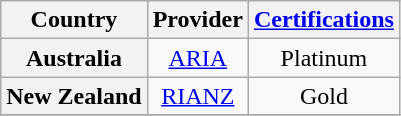<table class="wikitable sortable plainrowheaders">
<tr>
<th scope="col">Country</th>
<th scope="col">Provider</th>
<th scope="col"><a href='#'>Certifications</a></th>
</tr>
<tr>
<th scope="row">Australia</th>
<td style="text-align:center;"><a href='#'>ARIA</a></td>
<td style="text-align:center;">Platinum</td>
</tr>
<tr>
<th scope="row">New Zealand</th>
<td style="text-align:center;"><a href='#'>RIANZ</a></td>
<td style="text-align:center;">Gold</td>
</tr>
<tr>
</tr>
</table>
